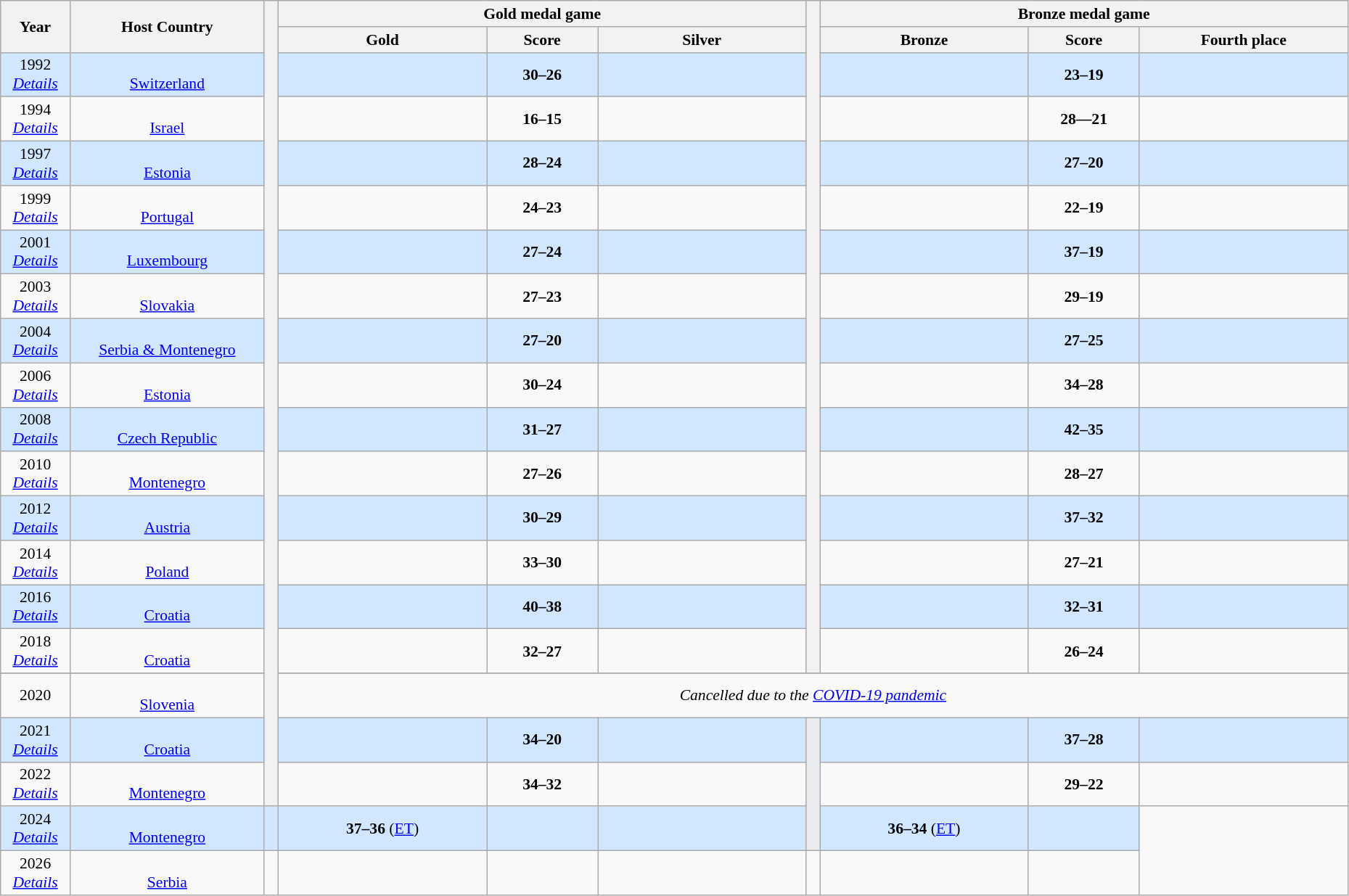<table class="wikitable" style="font-size:90%; width: 98%; text-align: center;">
<tr>
<th rowspan=2 width=5%>Year</th>
<th rowspan=2 width=14%>Host Country</th>
<th width=1% rowspan=20 bgcolor=ffffff></th>
<th colspan=3>Gold medal game</th>
<th width=1% rowspan=16 bgcolor=ffffff></th>
<th colspan=3>Bronze medal game</th>
</tr>
<tr bgcolor=#EFEFEF>
<th width=15%>Gold</th>
<th width=8%>Score</th>
<th width=15%>Silver</th>
<th width=15%>Bronze</th>
<th width=8%>Score</th>
<th width=15%>Fourth place</th>
</tr>
<tr bgcolor=#D0E7FF>
<td>1992 <br> <em><a href='#'>Details</a></em></td>
<td><br><a href='#'>Switzerland</a></td>
<td><strong></strong></td>
<td><strong>30–26</strong></td>
<td></td>
<td></td>
<td><strong>23–19</strong></td>
<td></td>
</tr>
<tr>
<td>1994 <br> <em><a href='#'>Details</a></em></td>
<td><br><a href='#'>Israel</a></td>
<td><strong></strong></td>
<td><strong>16–15</strong></td>
<td></td>
<td></td>
<td><strong>28—21</strong></td>
<td></td>
</tr>
<tr bgcolor=#D0E7FF>
<td>1997 <br> <em><a href='#'>Details</a></em></td>
<td><br><a href='#'>Estonia</a></td>
<td><strong></strong></td>
<td><strong>28–24</strong></td>
<td></td>
<td></td>
<td><strong>27–20</strong></td>
<td></td>
</tr>
<tr>
<td>1999 <br> <em><a href='#'>Details</a></em></td>
<td><br><a href='#'>Portugal</a></td>
<td><strong></strong></td>
<td><strong>24–23</strong></td>
<td></td>
<td></td>
<td><strong>22–19</strong></td>
<td></td>
</tr>
<tr bgcolor=#D0E7FF>
<td>2001 <br> <em><a href='#'>Details</a></em></td>
<td><br><a href='#'>Luxembourg</a></td>
<td><strong></strong></td>
<td><strong>27–24</strong></td>
<td></td>
<td></td>
<td><strong>37–19</strong></td>
<td></td>
</tr>
<tr>
<td>2003 <br> <em><a href='#'>Details</a></em></td>
<td><br><a href='#'>Slovakia</a></td>
<td><strong></strong></td>
<td><strong>27–23</strong></td>
<td></td>
<td></td>
<td><strong>29–19</strong></td>
<td></td>
</tr>
<tr bgcolor=#D0E7FF>
<td>2004 <br> <em><a href='#'>Details</a></em></td>
<td><br><a href='#'>Serbia & Montenegro</a></td>
<td><strong></strong></td>
<td><strong>27–20</strong></td>
<td></td>
<td></td>
<td><strong>27–25</strong></td>
<td></td>
</tr>
<tr>
<td>2006 <br> <em><a href='#'>Details</a></em></td>
<td><br><a href='#'>Estonia</a></td>
<td><strong></strong></td>
<td><strong>30–24</strong></td>
<td></td>
<td></td>
<td><strong>34–28</strong></td>
<td></td>
</tr>
<tr bgcolor=#D0E7FF>
<td>2008 <br> <em><a href='#'>Details</a></em></td>
<td><br><a href='#'>Czech Republic</a></td>
<td><strong></strong></td>
<td><strong>31–27</strong></td>
<td></td>
<td></td>
<td><strong>42–35</strong></td>
<td></td>
</tr>
<tr>
<td>2010 <br> <em><a href='#'>Details</a></em></td>
<td><br><a href='#'>Montenegro</a></td>
<td><strong></strong></td>
<td><strong>27–26</strong></td>
<td></td>
<td></td>
<td><strong>28–27</strong></td>
<td></td>
</tr>
<tr bgcolor=#D0E7FF>
<td>2012 <br> <em><a href='#'>Details</a></em></td>
<td><br><a href='#'>Austria</a></td>
<td><strong></strong></td>
<td><strong>30–29</strong></td>
<td></td>
<td></td>
<td><strong>37–32</strong></td>
<td></td>
</tr>
<tr>
<td>2014 <br> <em><a href='#'>Details</a></em></td>
<td><br><a href='#'>Poland</a></td>
<td><strong></strong></td>
<td><strong>33–30</strong></td>
<td></td>
<td></td>
<td><strong>27–21</strong></td>
<td></td>
</tr>
<tr bgcolor=#D0E7FF>
<td>2016 <br> <em><a href='#'>Details</a></em></td>
<td><br><a href='#'>Croatia</a></td>
<td><strong></strong></td>
<td><strong>40–38</strong></td>
<td></td>
<td></td>
<td><strong>32–31</strong></td>
<td></td>
</tr>
<tr>
<td>2018 <br> <em><a href='#'>Details</a></em></td>
<td><br><a href='#'>Croatia</a></td>
<td><strong></strong></td>
<td><strong>32–27</strong></td>
<td></td>
<td></td>
<td><strong>26–24</strong></td>
<td></td>
</tr>
<tr bgcolor=#D0E7FF>
</tr>
<tr>
<td>2020</td>
<td><br><a href='#'>Slovenia</a></td>
<td colspan=7><em>Cancelled due to the <a href='#'>COVID-19 pandemic</a></em></td>
</tr>
<tr bgcolor=#D0E7FF>
<td>2021<br><em><a href='#'>Details</a></em></td>
<td><br><a href='#'>Croatia</a></td>
<td><strong></strong></td>
<td><strong>34–20</strong></td>
<td></td>
<td rowspan=3 bgcolor=#EAECF0></td>
<td></td>
<td><strong>37–28</strong></td>
<td></td>
</tr>
<tr>
<td>2022 <br> <em><a href='#'>Details</a></em></td>
<td><br><a href='#'>Montenegro</a></td>
<td><strong></strong></td>
<td><strong>34–32</strong></td>
<td></td>
<td></td>
<td><strong>29–22</strong></td>
<td></td>
</tr>
<tr bgcolor=#D0E7FF>
<td>2024 <br> <em><a href='#'>Details</a></em></td>
<td><br><a href='#'>Montenegro</a></td>
<td><strong></strong></td>
<td><strong>37–36</strong> (<a href='#'>ET</a>)</td>
<td></td>
<td></td>
<td><strong>36–34</strong> (<a href='#'>ET</a>)</td>
<td></td>
</tr>
<tr>
<td>2026 <br> <em><a href='#'>Details</a></em></td>
<td><br><a href='#'>Serbia</a></td>
<td></td>
<td></td>
<td></td>
<td></td>
<td></td>
<td></td>
<td></td>
</tr>
</table>
